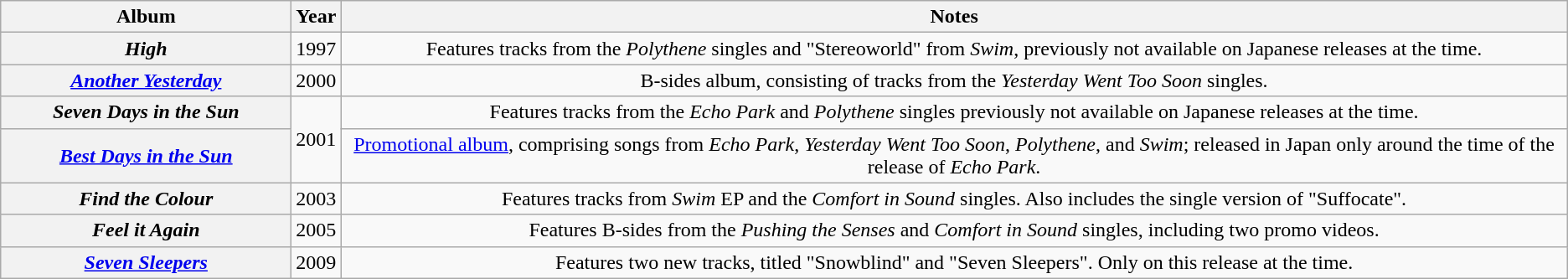<table class="wikitable plainrowheaders" style="text-align:center;">
<tr>
<th scope="col" style="width:14em;">Album</th>
<th scope="col" style="width:1em;">Year</th>
<th scope="col">Notes</th>
</tr>
<tr>
<th scope="row"><em>High</em></th>
<td>1997</td>
<td>Features tracks from the <em>Polythene</em> singles and "Stereoworld" from <em>Swim</em>, previously not available on Japanese releases at the time.</td>
</tr>
<tr>
<th scope="row"><em><a href='#'>Another Yesterday</a></em></th>
<td>2000</td>
<td>B-sides album, consisting of tracks from the <em>Yesterday Went Too Soon</em> singles.</td>
</tr>
<tr>
<th scope="row"><em>Seven Days in the Sun</em></th>
<td rowspan=2>2001</td>
<td>Features tracks from the <em>Echo Park</em> and <em>Polythene</em> singles previously not available on Japanese releases at the time.</td>
</tr>
<tr>
<th scope="row"><em><a href='#'>Best Days in the Sun</a></em></th>
<td><a href='#'>Promotional album</a>, comprising songs from <em>Echo Park</em>, <em>Yesterday Went Too Soon</em>, <em>Polythene</em>, and <em>Swim</em>; released in Japan only around the time of the release of <em>Echo Park</em>.</td>
</tr>
<tr>
<th scope="row"><em>Find the Colour</em></th>
<td>2003</td>
<td>Features tracks from <em>Swim</em> EP and the <em>Comfort in Sound</em> singles. Also includes the single version of "Suffocate".</td>
</tr>
<tr>
<th scope="row"><em>Feel it Again</em></th>
<td>2005</td>
<td>Features B-sides from the <em>Pushing the Senses</em> and <em>Comfort in Sound</em> singles, including two promo videos.</td>
</tr>
<tr>
<th scope="row"><em><a href='#'>Seven Sleepers</a></em></th>
<td>2009</td>
<td>Features two new tracks, titled "Snowblind" and "Seven Sleepers". Only on this release at the time.</td>
</tr>
</table>
